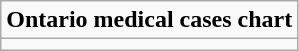<table class="wikitable mw-collapsible mw-collapsed">
<tr>
<td><strong>Ontario medical cases chart</strong></td>
</tr>
<tr>
<td></td>
</tr>
</table>
